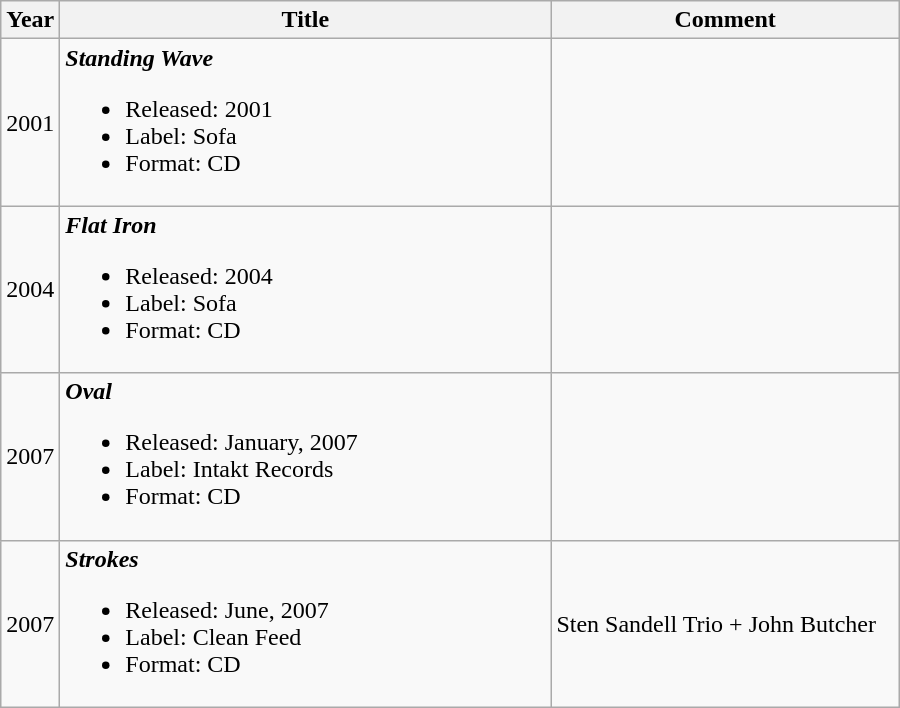<table class="wikitable">
<tr>
<th>Year</th>
<th style="width:225px;">Title</th>
<th style="width:225px;">Comment</th>
</tr>
<tr>
<td>2001</td>
<td style="width:20em"><strong><em>Standing Wave</em></strong><br><ul><li>Released: 2001</li><li>Label: Sofa </li><li>Format: CD</li></ul></td>
<td></td>
</tr>
<tr>
<td>2004</td>
<td style="width:20em"><strong><em>Flat Iron</em></strong><br><ul><li>Released: 2004</li><li>Label: Sofa </li><li>Format: CD</li></ul></td>
<td></td>
</tr>
<tr>
<td>2007</td>
<td style="width:20em"><strong><em>Oval</em></strong><br><ul><li>Released: January, 2007</li><li>Label: Intakt Records </li><li>Format: CD</li></ul></td>
<td></td>
</tr>
<tr>
<td>2007</td>
<td style="width:20em"><strong><em>Strokes</em></strong><br><ul><li>Released: June, 2007</li><li>Label: Clean Feed </li><li>Format: CD</li></ul></td>
<td>Sten Sandell Trio + John Butcher</td>
</tr>
</table>
